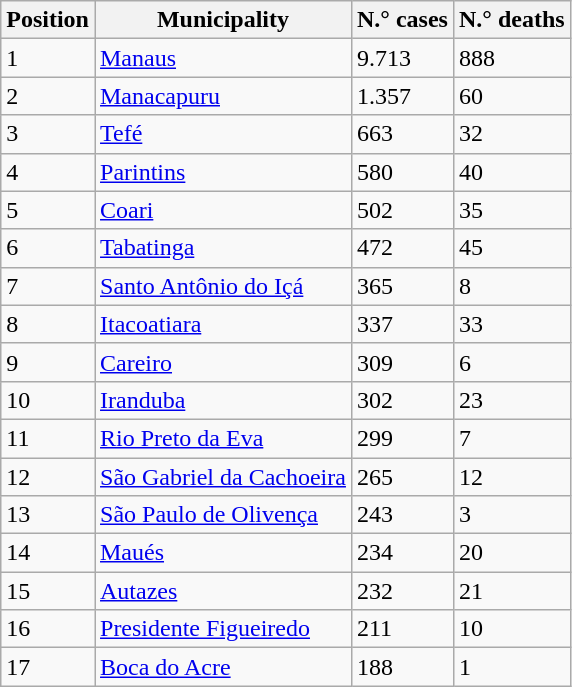<table class="wikitable">
<tr>
<th>Position</th>
<th>Municipality</th>
<th>N.°  cases</th>
<th>N.°  deaths</th>
</tr>
<tr>
<td>1</td>
<td><a href='#'>Manaus</a></td>
<td>9.713</td>
<td>888</td>
</tr>
<tr>
<td>2</td>
<td><a href='#'>Manacapuru</a></td>
<td>1.357</td>
<td>60</td>
</tr>
<tr>
<td>3</td>
<td><a href='#'>Tefé</a></td>
<td>663</td>
<td>32</td>
</tr>
<tr>
<td>4</td>
<td><a href='#'>Parintins</a></td>
<td>580</td>
<td>40</td>
</tr>
<tr>
<td>5</td>
<td><a href='#'>Coari</a></td>
<td>502</td>
<td>35</td>
</tr>
<tr>
<td>6</td>
<td><a href='#'>Tabatinga</a></td>
<td>472</td>
<td>45</td>
</tr>
<tr>
<td>7</td>
<td><a href='#'>Santo Antônio do Içá</a></td>
<td>365</td>
<td>8</td>
</tr>
<tr>
<td>8</td>
<td><a href='#'>Itacoatiara</a></td>
<td>337</td>
<td>33</td>
</tr>
<tr>
<td>9</td>
<td><a href='#'>Careiro</a></td>
<td>309</td>
<td>6</td>
</tr>
<tr>
<td>10</td>
<td><a href='#'>Iranduba</a></td>
<td>302</td>
<td>23</td>
</tr>
<tr>
<td>11</td>
<td><a href='#'>Rio Preto da Eva</a></td>
<td>299</td>
<td>7</td>
</tr>
<tr>
<td>12</td>
<td><a href='#'>São Gabriel da Cachoeira</a></td>
<td>265</td>
<td>12</td>
</tr>
<tr>
<td>13</td>
<td><a href='#'>São Paulo de Olivença</a></td>
<td>243</td>
<td>3</td>
</tr>
<tr>
<td>14</td>
<td><a href='#'>Maués</a></td>
<td>234</td>
<td>20</td>
</tr>
<tr>
<td>15</td>
<td><a href='#'>Autazes</a></td>
<td>232</td>
<td>21</td>
</tr>
<tr>
<td>16</td>
<td><a href='#'>Presidente Figueiredo</a></td>
<td>211</td>
<td>10</td>
</tr>
<tr>
<td>17</td>
<td><a href='#'>Boca do Acre</a></td>
<td>188</td>
<td>1</td>
</tr>
</table>
